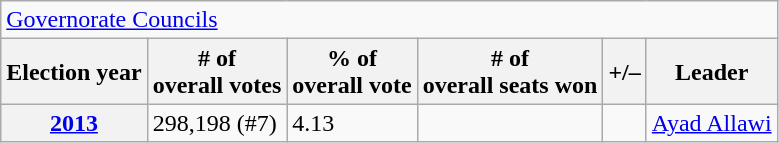<table class=wikitable>
<tr>
<td colspan=6><a href='#'>Governorate Councils</a></td>
</tr>
<tr>
<th>Election year</th>
<th># of<br>overall votes</th>
<th>% of<br>overall vote</th>
<th># of<br>overall seats won</th>
<th>+/–</th>
<th>Leader</th>
</tr>
<tr>
<th rowspan=2><a href='#'>2013</a></th>
<td>298,198 (#7)</td>
<td>4.13</td>
<td></td>
<td></td>
<td><a href='#'>Ayad Allawi</a></td>
</tr>
</table>
